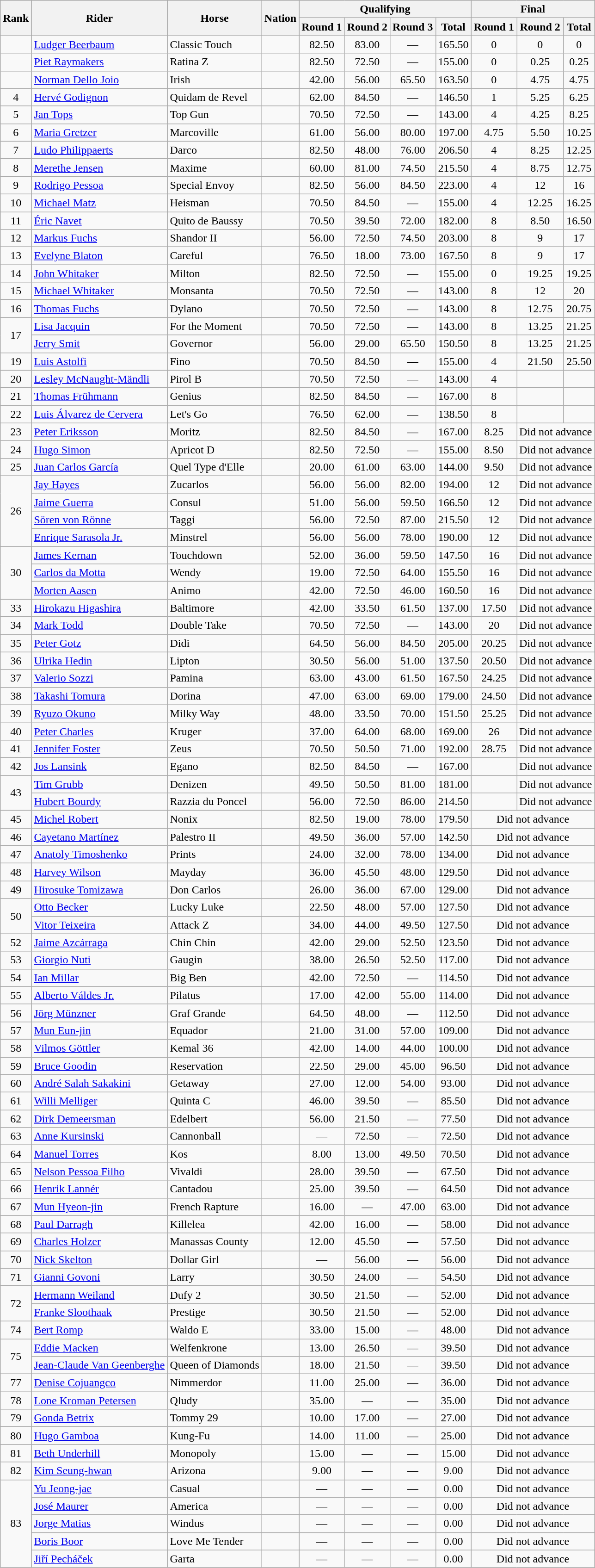<table class="wikitable sortable" style="text-align:center">
<tr>
<th rowspan=2>Rank</th>
<th rowspan=2>Rider</th>
<th rowspan=2>Horse</th>
<th rowspan=2>Nation</th>
<th colspan=4>Qualifying</th>
<th colspan=3>Final</th>
</tr>
<tr>
<th>Round 1</th>
<th>Round 2</th>
<th>Round 3</th>
<th>Total</th>
<th>Round 1</th>
<th>Round 2</th>
<th>Total</th>
</tr>
<tr>
<td></td>
<td align="left"><a href='#'>Ludger Beerbaum</a></td>
<td align=left>Classic Touch</td>
<td align="left"></td>
<td>82.50</td>
<td>83.00</td>
<td data-sort-value=0.00>—</td>
<td>165.50</td>
<td>0</td>
<td>0</td>
<td>0</td>
</tr>
<tr>
<td></td>
<td align="left"><a href='#'>Piet Raymakers</a></td>
<td align=left>Ratina Z</td>
<td align="left"></td>
<td>82.50</td>
<td>72.50</td>
<td data-sort-value=0.00>—</td>
<td>155.00</td>
<td>0</td>
<td>0.25</td>
<td>0.25</td>
</tr>
<tr>
<td></td>
<td align="left"><a href='#'>Norman Dello Joio</a></td>
<td align=left>Irish</td>
<td align="left"></td>
<td>42.00</td>
<td>56.00</td>
<td>65.50</td>
<td>163.50</td>
<td>0</td>
<td>4.75</td>
<td>4.75</td>
</tr>
<tr>
<td>4</td>
<td align="left"><a href='#'>Hervé Godignon</a></td>
<td align=left>Quidam de Revel</td>
<td align="left"></td>
<td>62.00</td>
<td>84.50</td>
<td data-sort-value=0.00>—</td>
<td>146.50</td>
<td>1</td>
<td>5.25</td>
<td>6.25</td>
</tr>
<tr>
<td>5</td>
<td align="left"><a href='#'>Jan Tops</a></td>
<td align=left>Top Gun</td>
<td align="left"></td>
<td>70.50</td>
<td>72.50</td>
<td data-sort-value=0.00>—</td>
<td>143.00</td>
<td>4</td>
<td>4.25</td>
<td>8.25</td>
</tr>
<tr>
<td>6</td>
<td align="left"><a href='#'>Maria Gretzer</a></td>
<td align=left>Marcoville</td>
<td align="left"></td>
<td>61.00</td>
<td>56.00</td>
<td>80.00</td>
<td>197.00</td>
<td>4.75</td>
<td>5.50</td>
<td>10.25</td>
</tr>
<tr>
<td>7</td>
<td align="left"><a href='#'>Ludo Philippaerts</a></td>
<td align=left>Darco</td>
<td align="left"></td>
<td>82.50</td>
<td>48.00</td>
<td>76.00</td>
<td>206.50</td>
<td>4</td>
<td>8.25</td>
<td>12.25</td>
</tr>
<tr>
<td>8</td>
<td align="left"><a href='#'>Merethe Jensen</a></td>
<td align=left>Maxime</td>
<td align="left"></td>
<td>60.00</td>
<td>81.00</td>
<td>74.50</td>
<td>215.50</td>
<td>4</td>
<td>8.75</td>
<td>12.75</td>
</tr>
<tr>
<td>9</td>
<td align="left"><a href='#'>Rodrigo Pessoa</a></td>
<td align=left>Special Envoy</td>
<td align="left"></td>
<td>82.50</td>
<td>56.00</td>
<td>84.50</td>
<td>223.00</td>
<td>4</td>
<td>12</td>
<td>16</td>
</tr>
<tr>
<td>10</td>
<td align="left"><a href='#'>Michael Matz</a></td>
<td align=left>Heisman</td>
<td align="left"></td>
<td>70.50</td>
<td>84.50</td>
<td data-sort-value=0.00>—</td>
<td>155.00</td>
<td>4</td>
<td>12.25</td>
<td>16.25</td>
</tr>
<tr>
<td>11</td>
<td align="left"><a href='#'>Éric Navet</a></td>
<td align=left>Quito de Baussy</td>
<td align="left"></td>
<td>70.50</td>
<td>39.50</td>
<td>72.00</td>
<td>182.00</td>
<td>8</td>
<td>8.50</td>
<td>16.50</td>
</tr>
<tr>
<td>12</td>
<td align="left"><a href='#'>Markus Fuchs</a></td>
<td align=left>Shandor II</td>
<td align="left"></td>
<td>56.00</td>
<td>72.50</td>
<td>74.50</td>
<td>203.00</td>
<td>8</td>
<td>9</td>
<td>17</td>
</tr>
<tr>
<td>13</td>
<td align="left"><a href='#'>Evelyne Blaton</a></td>
<td align=left>Careful</td>
<td align="left"></td>
<td>76.50</td>
<td>18.00</td>
<td>73.00</td>
<td>167.50</td>
<td>8</td>
<td>9</td>
<td>17</td>
</tr>
<tr>
<td>14</td>
<td align="left"><a href='#'>John Whitaker</a></td>
<td align=left>Milton</td>
<td align="left"></td>
<td>82.50</td>
<td>72.50</td>
<td data-sort-value=0.00>—</td>
<td>155.00</td>
<td>0</td>
<td>19.25</td>
<td>19.25</td>
</tr>
<tr>
<td>15</td>
<td align="left"><a href='#'>Michael Whitaker</a></td>
<td align=left>Monsanta</td>
<td align="left"></td>
<td>70.50</td>
<td>72.50</td>
<td data-sort-value=0.00>—</td>
<td>143.00</td>
<td>8</td>
<td>12</td>
<td>20</td>
</tr>
<tr>
<td>16</td>
<td align="left"><a href='#'>Thomas Fuchs</a></td>
<td align=left>Dylano</td>
<td align="left"></td>
<td>70.50</td>
<td>72.50</td>
<td data-sort-value=0.00>—</td>
<td>143.00</td>
<td>8</td>
<td>12.75</td>
<td>20.75</td>
</tr>
<tr>
<td rowspan=2>17</td>
<td align="left"><a href='#'>Lisa Jacquin</a></td>
<td align=left>For the Moment</td>
<td align="left"></td>
<td>70.50</td>
<td>72.50</td>
<td data-sort-value=0.00>—</td>
<td>143.00</td>
<td>8</td>
<td>13.25</td>
<td>21.25</td>
</tr>
<tr>
<td align="left"><a href='#'>Jerry Smit</a></td>
<td align=left>Governor</td>
<td align="left"></td>
<td>56.00</td>
<td>29.00</td>
<td>65.50</td>
<td>150.50</td>
<td>8</td>
<td>13.25</td>
<td>21.25</td>
</tr>
<tr>
<td>19</td>
<td align="left"><a href='#'>Luis Astolfi</a></td>
<td align=left>Fino</td>
<td align="left"></td>
<td>70.50</td>
<td>84.50</td>
<td data-sort-value=0.00>—</td>
<td>155.00</td>
<td>4</td>
<td>21.50</td>
<td>25.50</td>
</tr>
<tr>
<td>20</td>
<td align="left"><a href='#'>Lesley McNaught-Mändli</a></td>
<td align=left>Pirol B</td>
<td align="left"></td>
<td>70.50</td>
<td>72.50</td>
<td data-sort-value=0.00>—</td>
<td>143.00</td>
<td>4</td>
<td data-sort-value=99.99></td>
<td data-sort-value=99.99></td>
</tr>
<tr>
<td>21</td>
<td align="left"><a href='#'>Thomas Frühmann</a></td>
<td align=left>Genius</td>
<td align="left"></td>
<td>82.50</td>
<td>84.50</td>
<td data-sort-value=0.00>—</td>
<td>167.00</td>
<td>8</td>
<td data-sort-value=99.99></td>
<td data-sort-value=99.99></td>
</tr>
<tr>
<td>22</td>
<td align="left"><a href='#'>Luis Álvarez de Cervera</a></td>
<td align=left>Let's Go</td>
<td align="left"></td>
<td>76.50</td>
<td>62.00</td>
<td data-sort-value=0.00>—</td>
<td>138.50</td>
<td>8</td>
<td data-sort-value=99.99></td>
<td data-sort-value=99.99></td>
</tr>
<tr>
<td>23</td>
<td align="left"><a href='#'>Peter Eriksson</a></td>
<td align=left>Moritz</td>
<td align="left"></td>
<td>82.50</td>
<td>84.50</td>
<td data-sort-value=0.00>—</td>
<td>167.00</td>
<td>8.25</td>
<td colspan=2 data-sort-value=99.99>Did not advance</td>
</tr>
<tr>
<td>24</td>
<td align="left"><a href='#'>Hugo Simon</a></td>
<td align=left>Apricot D</td>
<td align="left"></td>
<td>82.50</td>
<td>72.50</td>
<td data-sort-value=0.00>—</td>
<td>155.00</td>
<td>8.50</td>
<td colspan=2 data-sort-value=99.99>Did not advance</td>
</tr>
<tr>
<td>25</td>
<td align="left"><a href='#'>Juan Carlos García</a></td>
<td align=left>Quel Type d'Elle</td>
<td align="left"></td>
<td>20.00</td>
<td>61.00</td>
<td>63.00</td>
<td>144.00</td>
<td>9.50</td>
<td colspan=2 data-sort-value=99.99>Did not advance</td>
</tr>
<tr>
<td rowspan=4>26</td>
<td align="left"><a href='#'>Jay Hayes</a></td>
<td align=left>Zucarlos</td>
<td align="left"></td>
<td>56.00</td>
<td>56.00</td>
<td>82.00</td>
<td>194.00</td>
<td>12</td>
<td colspan=2 data-sort-value=99.99>Did not advance</td>
</tr>
<tr>
<td align="left"><a href='#'>Jaime Guerra</a></td>
<td align=left>Consul</td>
<td align="left"></td>
<td>51.00</td>
<td>56.00</td>
<td>59.50</td>
<td>166.50</td>
<td>12</td>
<td colspan=2 data-sort-value=99.99>Did not advance</td>
</tr>
<tr>
<td align="left"><a href='#'>Sören von Rönne</a></td>
<td align=left>Taggi</td>
<td align="left"></td>
<td>56.00</td>
<td>72.50</td>
<td>87.00</td>
<td>215.50</td>
<td>12</td>
<td colspan=2 data-sort-value=99.99>Did not advance</td>
</tr>
<tr>
<td align="left"><a href='#'>Enrique Sarasola Jr.</a></td>
<td align=left>Minstrel</td>
<td align="left"></td>
<td>56.00</td>
<td>56.00</td>
<td>78.00</td>
<td>190.00</td>
<td>12</td>
<td colspan=2 data-sort-value=99.99>Did not advance</td>
</tr>
<tr>
<td rowspan=3>30</td>
<td align="left"><a href='#'>James Kernan</a></td>
<td align=left>Touchdown</td>
<td align="left"></td>
<td>52.00</td>
<td>36.00</td>
<td>59.50</td>
<td>147.50</td>
<td>16</td>
<td colspan=2 data-sort-value=99.99>Did not advance</td>
</tr>
<tr>
<td align="left"><a href='#'>Carlos da Motta</a></td>
<td align=left>Wendy</td>
<td align="left"></td>
<td>19.00</td>
<td>72.50</td>
<td>64.00</td>
<td>155.50</td>
<td>16</td>
<td colspan=2 data-sort-value=99.99>Did not advance</td>
</tr>
<tr>
<td align="left"><a href='#'>Morten Aasen</a></td>
<td align=left>Animo</td>
<td align="left"></td>
<td>42.00</td>
<td>72.50</td>
<td>46.00</td>
<td>160.50</td>
<td>16</td>
<td colspan=2 data-sort-value=99.99>Did not advance</td>
</tr>
<tr>
<td>33</td>
<td align="left"><a href='#'>Hirokazu Higashira</a></td>
<td align=left>Baltimore</td>
<td align="left"></td>
<td>42.00</td>
<td>33.50</td>
<td>61.50</td>
<td>137.00</td>
<td>17.50</td>
<td colspan=2 data-sort-value=99.99>Did not advance</td>
</tr>
<tr>
<td>34</td>
<td align="left"><a href='#'>Mark Todd</a></td>
<td align=left>Double Take</td>
<td align="left"></td>
<td>70.50</td>
<td>72.50</td>
<td data-sort-value=0.00>—</td>
<td>143.00</td>
<td>20</td>
<td colspan=2 data-sort-value=99.99>Did not advance</td>
</tr>
<tr>
<td>35</td>
<td align="left"><a href='#'>Peter Gotz</a></td>
<td align=left>Didi</td>
<td align="left"></td>
<td>64.50</td>
<td>56.00</td>
<td>84.50</td>
<td>205.00</td>
<td>20.25</td>
<td colspan=2 data-sort-value=99.99>Did not advance</td>
</tr>
<tr>
<td>36</td>
<td align="left"><a href='#'>Ulrika Hedin</a></td>
<td align=left>Lipton</td>
<td align="left"></td>
<td>30.50</td>
<td>56.00</td>
<td>51.00</td>
<td>137.50</td>
<td>20.50</td>
<td colspan=2 data-sort-value=99.99>Did not advance</td>
</tr>
<tr>
<td>37</td>
<td align="left"><a href='#'>Valerio Sozzi</a></td>
<td align=left>Pamina</td>
<td align="left"></td>
<td>63.00</td>
<td>43.00</td>
<td>61.50</td>
<td>167.50</td>
<td>24.25</td>
<td colspan=2 data-sort-value=99.99>Did not advance</td>
</tr>
<tr>
<td>38</td>
<td align="left"><a href='#'>Takashi Tomura</a></td>
<td align=left>Dorina</td>
<td align="left"></td>
<td>47.00</td>
<td>63.00</td>
<td>69.00</td>
<td>179.00</td>
<td>24.50</td>
<td colspan=2 data-sort-value=99.99>Did not advance</td>
</tr>
<tr>
<td>39</td>
<td align="left"><a href='#'>Ryuzo Okuno</a></td>
<td align=left>Milky Way</td>
<td align="left"></td>
<td>48.00</td>
<td>33.50</td>
<td>70.00</td>
<td>151.50</td>
<td>25.25</td>
<td colspan=2 data-sort-value=99.99>Did not advance</td>
</tr>
<tr>
<td>40</td>
<td align="left"><a href='#'>Peter Charles</a></td>
<td align=left>Kruger</td>
<td align="left"></td>
<td>37.00</td>
<td>64.00</td>
<td>68.00</td>
<td>169.00</td>
<td>26</td>
<td colspan=2 data-sort-value=99.99>Did not advance</td>
</tr>
<tr>
<td>41</td>
<td align="left"><a href='#'>Jennifer Foster</a></td>
<td align=left>Zeus</td>
<td align="left"></td>
<td>70.50</td>
<td>50.50</td>
<td>71.00</td>
<td>192.00</td>
<td>28.75</td>
<td colspan=2 data-sort-value=99.99>Did not advance</td>
</tr>
<tr>
<td>42</td>
<td align="left"><a href='#'>Jos Lansink</a></td>
<td align=left>Egano</td>
<td align="left"></td>
<td>82.50</td>
<td>84.50</td>
<td data-sort-value=0.00>—</td>
<td>167.00</td>
<td data-sort-value=60.00></td>
<td colspan=2 data-sort-value=99.99>Did not advance</td>
</tr>
<tr>
<td rowspan=2>43</td>
<td align="left"><a href='#'>Tim Grubb</a></td>
<td align=left>Denizen</td>
<td align="left"></td>
<td>49.50</td>
<td>50.50</td>
<td>81.00</td>
<td>181.00</td>
<td data-sort-value=99.99></td>
<td colspan=2 data-sort-value=99.99>Did not advance</td>
</tr>
<tr>
<td align="left"><a href='#'>Hubert Bourdy</a></td>
<td align=left>Razzia du Poncel</td>
<td align="left"></td>
<td>56.00</td>
<td>72.50</td>
<td>86.00</td>
<td>214.50</td>
<td data-sort-value=99.99></td>
<td colspan=2 data-sort-value=99.99>Did not advance</td>
</tr>
<tr>
<td>45</td>
<td align="left"><a href='#'>Michel Robert</a></td>
<td align=left>Nonix</td>
<td align="left"></td>
<td>82.50</td>
<td>19.00</td>
<td>78.00</td>
<td>179.50</td>
<td colspan=3 data-sort-value=99.99>Did not advance</td>
</tr>
<tr>
<td>46</td>
<td align="left"><a href='#'>Cayetano Martínez</a></td>
<td align=left>Palestro II</td>
<td align="left"></td>
<td>49.50</td>
<td>36.00</td>
<td>57.00</td>
<td>142.50</td>
<td colspan=3 data-sort-value=99.99>Did not advance</td>
</tr>
<tr>
<td>47</td>
<td align="left"><a href='#'>Anatoly Timoshenko</a></td>
<td align=left>Prints</td>
<td align="left"></td>
<td>24.00</td>
<td>32.00</td>
<td>78.00</td>
<td>134.00</td>
<td colspan=3 data-sort-value=99.99>Did not advance</td>
</tr>
<tr>
<td>48</td>
<td align="left"><a href='#'>Harvey Wilson</a></td>
<td align=left>Mayday</td>
<td align="left"></td>
<td>36.00</td>
<td>45.50</td>
<td>48.00</td>
<td>129.50</td>
<td colspan=3 data-sort-value=99.99>Did not advance</td>
</tr>
<tr>
<td>49</td>
<td align="left"><a href='#'>Hirosuke Tomizawa</a></td>
<td align=left>Don Carlos</td>
<td align="left"></td>
<td>26.00</td>
<td>36.00</td>
<td>67.00</td>
<td>129.00</td>
<td colspan=3 data-sort-value=99.99>Did not advance</td>
</tr>
<tr>
<td rowspan=2>50</td>
<td align="left"><a href='#'>Otto Becker</a></td>
<td align=left>Lucky Luke</td>
<td align="left"></td>
<td>22.50</td>
<td>48.00</td>
<td>57.00</td>
<td>127.50</td>
<td colspan=3 data-sort-value=99.99>Did not advance</td>
</tr>
<tr>
<td align="left"><a href='#'>Vitor Teixeira</a></td>
<td align=left>Attack Z</td>
<td align="left"></td>
<td>34.00</td>
<td>44.00</td>
<td>49.50</td>
<td>127.50</td>
<td colspan=3 data-sort-value=99.99>Did not advance</td>
</tr>
<tr>
<td>52</td>
<td align="left"><a href='#'>Jaime Azcárraga</a></td>
<td align=left>Chin Chin</td>
<td align="left"></td>
<td>42.00</td>
<td>29.00</td>
<td>52.50</td>
<td>123.50</td>
<td colspan=3 data-sort-value=99.99>Did not advance</td>
</tr>
<tr>
<td>53</td>
<td align="left"><a href='#'>Giorgio Nuti</a></td>
<td align=left>Gaugin</td>
<td align="left"></td>
<td>38.00</td>
<td>26.50</td>
<td>52.50</td>
<td>117.00</td>
<td colspan=3 data-sort-value=99.99>Did not advance</td>
</tr>
<tr>
<td>54</td>
<td align="left"><a href='#'>Ian Millar</a></td>
<td align=left>Big Ben</td>
<td align="left"></td>
<td>42.00</td>
<td>72.50</td>
<td data-sort-value=0.00>—</td>
<td>114.50</td>
<td colspan=3 data-sort-value=99.99>Did not advance</td>
</tr>
<tr>
<td>55</td>
<td align="left"><a href='#'>Alberto Váldes Jr.</a></td>
<td align=left>Pilatus</td>
<td align="left"></td>
<td>17.00</td>
<td>42.00</td>
<td>55.00</td>
<td>114.00</td>
<td colspan=3 data-sort-value=99.99>Did not advance</td>
</tr>
<tr>
<td>56</td>
<td align="left"><a href='#'>Jörg Münzner</a></td>
<td align=left>Graf Grande</td>
<td align="left"></td>
<td>64.50</td>
<td>48.00</td>
<td data-sort-value=0.00>—</td>
<td>112.50</td>
<td colspan=3 data-sort-value=99.99>Did not advance</td>
</tr>
<tr>
<td>57</td>
<td align="left"><a href='#'>Mun Eun-jin</a></td>
<td align=left>Equador</td>
<td align="left"></td>
<td>21.00</td>
<td>31.00</td>
<td>57.00</td>
<td>109.00</td>
<td colspan=3 data-sort-value=99.99>Did not advance</td>
</tr>
<tr>
<td>58</td>
<td align="left"><a href='#'>Vilmos Göttler</a></td>
<td align=left>Kemal 36</td>
<td align="left"></td>
<td>42.00</td>
<td>14.00</td>
<td>44.00</td>
<td>100.00</td>
<td colspan=3 data-sort-value=99.99>Did not advance</td>
</tr>
<tr>
<td>59</td>
<td align="left"><a href='#'>Bruce Goodin</a></td>
<td align=left>Reservation</td>
<td align="left"></td>
<td>22.50</td>
<td>29.00</td>
<td>45.00</td>
<td>96.50</td>
<td colspan=3 data-sort-value=99.99>Did not advance</td>
</tr>
<tr>
<td>60</td>
<td align="left"><a href='#'>André Salah Sakakini</a></td>
<td align=left>Getaway</td>
<td align="left"></td>
<td>27.00</td>
<td>12.00</td>
<td>54.00</td>
<td>93.00</td>
<td colspan=3 data-sort-value=99.99>Did not advance</td>
</tr>
<tr>
<td>61</td>
<td align="left"><a href='#'>Willi Melliger</a></td>
<td align=left>Quinta C</td>
<td align="left"></td>
<td>46.00</td>
<td>39.50</td>
<td data-sort-value=0.00>—</td>
<td>85.50</td>
<td colspan=3 data-sort-value=99.99>Did not advance</td>
</tr>
<tr>
<td>62</td>
<td align="left"><a href='#'>Dirk Demeersman</a></td>
<td align=left>Edelbert</td>
<td align="left"></td>
<td>56.00</td>
<td>21.50</td>
<td data-sort-value=0.00>—</td>
<td>77.50</td>
<td colspan=3 data-sort-value=99.99>Did not advance</td>
</tr>
<tr>
<td>63</td>
<td align="left"><a href='#'>Anne Kursinski</a></td>
<td align=left>Cannonball</td>
<td align="left"></td>
<td data-sort-value=0.00>—</td>
<td>72.50</td>
<td data-sort-value=0.00>—</td>
<td>72.50</td>
<td colspan=3 data-sort-value=99.99>Did not advance</td>
</tr>
<tr>
<td>64</td>
<td align="left"><a href='#'>Manuel Torres</a></td>
<td align=left>Kos</td>
<td align="left"></td>
<td>8.00</td>
<td>13.00</td>
<td>49.50</td>
<td>70.50</td>
<td colspan=3 data-sort-value=99.99>Did not advance</td>
</tr>
<tr>
<td>65</td>
<td align="left"><a href='#'>Nelson Pessoa Filho</a></td>
<td align=left>Vivaldi</td>
<td align="left"></td>
<td>28.00</td>
<td>39.50</td>
<td data-sort-value=0.00>—</td>
<td>67.50</td>
<td colspan=3 data-sort-value=99.99>Did not advance</td>
</tr>
<tr>
<td>66</td>
<td align="left"><a href='#'>Henrik Lannér</a></td>
<td align=left>Cantadou</td>
<td align="left"></td>
<td>25.00</td>
<td>39.50</td>
<td data-sort-value=0.00>—</td>
<td>64.50</td>
<td colspan=3 data-sort-value=99.99>Did not advance</td>
</tr>
<tr>
<td>67</td>
<td align="left"><a href='#'>Mun Hyeon-jin</a></td>
<td align=left>French Rapture</td>
<td align="left"></td>
<td>16.00</td>
<td data-sort-value=0.00>—</td>
<td>47.00</td>
<td>63.00</td>
<td colspan=3 data-sort-value=99.99>Did not advance</td>
</tr>
<tr>
<td>68</td>
<td align="left"><a href='#'>Paul Darragh</a></td>
<td align=left>Killelea</td>
<td align="left"></td>
<td>42.00</td>
<td>16.00</td>
<td data-sort-value=0.00>—</td>
<td>58.00</td>
<td colspan=3 data-sort-value=99.99>Did not advance</td>
</tr>
<tr>
<td>69</td>
<td align="left"><a href='#'>Charles Holzer</a></td>
<td align=left>Manassas County</td>
<td align="left"></td>
<td>12.00</td>
<td>45.50</td>
<td data-sort-value=0.00>—</td>
<td>57.50</td>
<td colspan=3 data-sort-value=99.99>Did not advance</td>
</tr>
<tr>
<td>70</td>
<td align="left"><a href='#'>Nick Skelton</a></td>
<td align=left>Dollar Girl</td>
<td align="left"></td>
<td data-sort-value=0.00>—</td>
<td>56.00</td>
<td data-sort-value=0.00>—</td>
<td>56.00</td>
<td colspan=3 data-sort-value=99.99>Did not advance</td>
</tr>
<tr>
<td>71</td>
<td align="left"><a href='#'>Gianni Govoni</a></td>
<td align=left>Larry</td>
<td align="left"></td>
<td>30.50</td>
<td>24.00</td>
<td data-sort-value=0.00>—</td>
<td>54.50</td>
<td colspan=3 data-sort-value=99.99>Did not advance</td>
</tr>
<tr>
<td rowspan=2>72</td>
<td align="left"><a href='#'>Hermann Weiland</a></td>
<td align=left>Dufy 2</td>
<td align="left"></td>
<td>30.50</td>
<td>21.50</td>
<td data-sort-value=0.00>—</td>
<td>52.00</td>
<td colspan=3 data-sort-value=99.99>Did not advance</td>
</tr>
<tr>
<td align="left"><a href='#'>Franke Sloothaak</a></td>
<td align=left>Prestige</td>
<td align="left"></td>
<td>30.50</td>
<td>21.50</td>
<td data-sort-value=0.00>—</td>
<td>52.00</td>
<td colspan=3 data-sort-value=99.99>Did not advance</td>
</tr>
<tr>
<td>74</td>
<td align="left"><a href='#'>Bert Romp</a></td>
<td align=left>Waldo E</td>
<td align="left"></td>
<td>33.00</td>
<td>15.00</td>
<td data-sort-value=0.00>—</td>
<td>48.00</td>
<td colspan=3 data-sort-value=99.99>Did not advance</td>
</tr>
<tr>
<td rowspan=2>75</td>
<td align="left"><a href='#'>Eddie Macken</a></td>
<td align=left>Welfenkrone</td>
<td align="left"></td>
<td>13.00</td>
<td>26.50</td>
<td data-sort-value=0.00>—</td>
<td>39.50</td>
<td colspan=3 data-sort-value=99.99>Did not advance</td>
</tr>
<tr>
<td align="left"><a href='#'>Jean-Claude Van Geenberghe</a></td>
<td align=left>Queen of Diamonds</td>
<td align="left"></td>
<td>18.00</td>
<td>21.50</td>
<td data-sort-value=0.00>—</td>
<td>39.50</td>
<td colspan=3 data-sort-value=99.99>Did not advance</td>
</tr>
<tr>
<td>77</td>
<td align="left"><a href='#'>Denise Cojuangco</a></td>
<td align=left>Nimmerdor</td>
<td align="left"></td>
<td>11.00</td>
<td>25.00</td>
<td data-sort-value=0.00>—</td>
<td>36.00</td>
<td colspan=3 data-sort-value=99.99>Did not advance</td>
</tr>
<tr>
<td>78</td>
<td align="left"><a href='#'>Lone Kroman Petersen</a></td>
<td align=left>Qludy</td>
<td align="left"></td>
<td>35.00</td>
<td data-sort-value=0.00>—</td>
<td data-sort-value=0.00>—</td>
<td>35.00</td>
<td colspan=3 data-sort-value=99.99>Did not advance</td>
</tr>
<tr>
<td>79</td>
<td align="left"><a href='#'>Gonda Betrix</a></td>
<td align=left>Tommy 29</td>
<td align="left"></td>
<td>10.00</td>
<td>17.00</td>
<td data-sort-value=0.00>—</td>
<td>27.00</td>
<td colspan=3 data-sort-value=99.99>Did not advance</td>
</tr>
<tr>
<td>80</td>
<td align="left"><a href='#'>Hugo Gamboa</a></td>
<td align=left>Kung-Fu</td>
<td align="left"></td>
<td>14.00</td>
<td>11.00</td>
<td data-sort-value=0.00>—</td>
<td>25.00</td>
<td colspan=3 data-sort-value=99.99>Did not advance</td>
</tr>
<tr>
<td>81</td>
<td align="left"><a href='#'>Beth Underhill</a></td>
<td align=left>Monopoly</td>
<td align="left"></td>
<td>15.00</td>
<td data-sort-value=0.00>—</td>
<td data-sort-value=0.00>—</td>
<td>15.00</td>
<td colspan=3 data-sort-value=99.99>Did not advance</td>
</tr>
<tr>
<td>82</td>
<td align="left"><a href='#'>Kim Seung-hwan</a></td>
<td align=left>Arizona</td>
<td align="left"></td>
<td>9.00</td>
<td data-sort-value=0.00>—</td>
<td data-sort-value=0.00>—</td>
<td>9.00</td>
<td colspan=3 data-sort-value=99.99>Did not advance</td>
</tr>
<tr>
<td rowspan=5>83</td>
<td align="left"><a href='#'>Yu Jeong-jae</a></td>
<td align=left>Casual</td>
<td align="left"></td>
<td data-sort-value=0.00>—</td>
<td data-sort-value=0.00>—</td>
<td data-sort-value=0.00>—</td>
<td>0.00</td>
<td colspan=3 data-sort-value=99.99>Did not advance</td>
</tr>
<tr>
<td align="left"><a href='#'>José Maurer</a></td>
<td align=left>America</td>
<td align="left"></td>
<td data-sort-value=0.00>—</td>
<td data-sort-value=0.00>—</td>
<td data-sort-value=0.00>—</td>
<td>0.00</td>
<td colspan=3 data-sort-value=99.99>Did not advance</td>
</tr>
<tr>
<td align="left"><a href='#'>Jorge Matias</a></td>
<td align=left>Windus</td>
<td align="left"></td>
<td data-sort-value=0.00>—</td>
<td data-sort-value=0.00>—</td>
<td data-sort-value=0.00>—</td>
<td>0.00</td>
<td colspan=3 data-sort-value=99.99>Did not advance</td>
</tr>
<tr>
<td align="left"><a href='#'>Boris Boor</a></td>
<td align=left>Love Me Tender</td>
<td align="left"></td>
<td data-sort-value=0.00>—</td>
<td data-sort-value=0.00>—</td>
<td data-sort-value=0.00>—</td>
<td>0.00</td>
<td colspan=3 data-sort-value=99.99>Did not advance</td>
</tr>
<tr>
<td align="left"><a href='#'>Jiří Pecháček</a></td>
<td align=left>Garta</td>
<td align="left"></td>
<td data-sort-value=0.00>—</td>
<td data-sort-value=0.00>—</td>
<td data-sort-value=0.00>—</td>
<td>0.00</td>
<td colspan=3 data-sort-value=99.99>Did not advance</td>
</tr>
</table>
